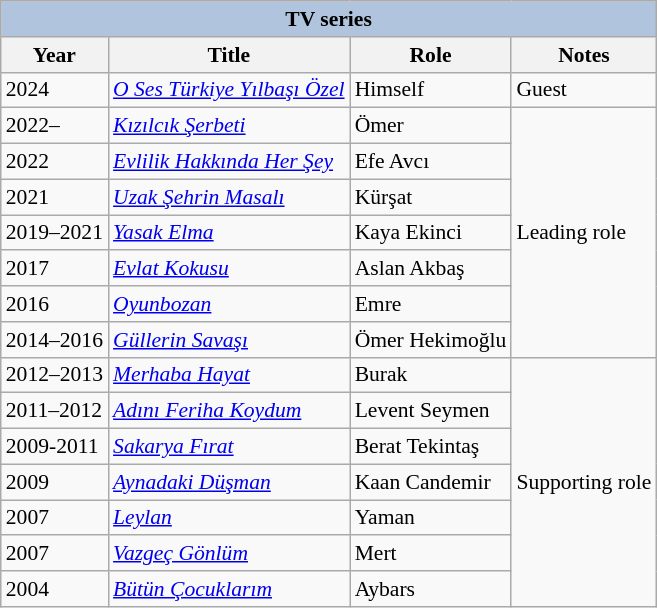<table class="wikitable" style="font-size: 90%;">
<tr>
<th colspan="4" style="background:LightSteelBlue">TV series</th>
</tr>
<tr>
<th>Year</th>
<th>Title</th>
<th>Role</th>
<th>Notes</th>
</tr>
<tr>
<td>2024</td>
<td><em><a href='#'>O Ses Türkiye Yılbaşı Özel</a></em></td>
<td>Himself</td>
<td>Guest</td>
</tr>
<tr>
<td>2022–</td>
<td><em><a href='#'>Kızılcık Şerbeti</a></em></td>
<td>Ömer</td>
<td rowspan="7">Leading role</td>
</tr>
<tr>
<td>2022</td>
<td><em><a href='#'>Evlilik Hakkında Her Şey</a></em></td>
<td>Efe Avcı</td>
</tr>
<tr>
<td>2021</td>
<td><em><a href='#'>Uzak Şehrin Masalı</a></em></td>
<td>Kürşat</td>
</tr>
<tr>
<td>2019–2021</td>
<td><em><a href='#'>Yasak Elma</a></em></td>
<td>Kaya Ekinci</td>
</tr>
<tr>
<td>2017</td>
<td><em><a href='#'>Evlat Kokusu</a></em></td>
<td>Aslan Akbaş</td>
</tr>
<tr>
<td>2016</td>
<td><em><a href='#'>Oyunbozan</a></em></td>
<td>Emre</td>
</tr>
<tr>
<td>2014–2016</td>
<td><em><a href='#'>Güllerin Savaşı</a></em></td>
<td>Ömer Hekimoğlu</td>
</tr>
<tr>
<td>2012–2013</td>
<td><em><a href='#'>Merhaba Hayat</a></em></td>
<td>Burak</td>
<td rowspan="7">Supporting role</td>
</tr>
<tr>
<td>2011–2012</td>
<td><em><a href='#'>Adını Feriha Koydum</a></em></td>
<td>Levent Seymen</td>
</tr>
<tr>
<td>2009-2011</td>
<td><em><a href='#'>Sakarya Fırat</a></em></td>
<td>Berat Tekintaş</td>
</tr>
<tr>
<td>2009</td>
<td><em><a href='#'>Aynadaki Düşman</a></em></td>
<td>Kaan Candemir</td>
</tr>
<tr>
<td>2007</td>
<td><em><a href='#'>Leylan</a></em></td>
<td>Yaman</td>
</tr>
<tr>
<td>2007</td>
<td><em><a href='#'>Vazgeç Gönlüm</a></em></td>
<td>Mert</td>
</tr>
<tr>
<td>2004</td>
<td><em><a href='#'>Bütün Çocuklarım</a></em></td>
<td>Aybars</td>
</tr>
</table>
